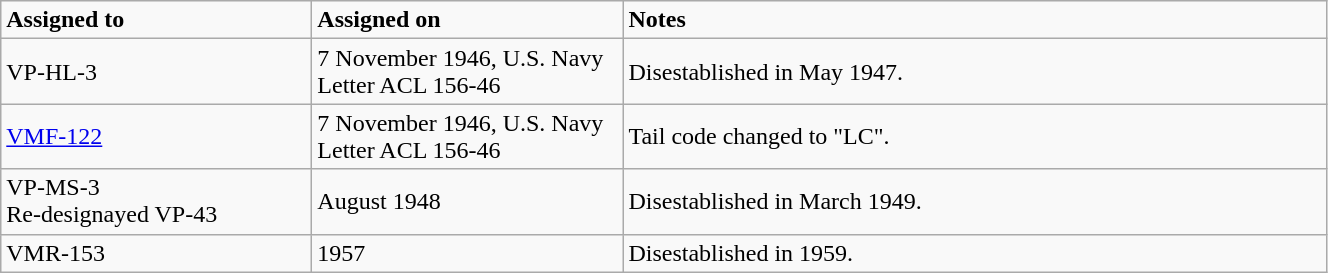<table class="wikitable" style="width: 70%;">
<tr>
<td style="width: 200px;"><strong>Assigned to</strong></td>
<td style="width: 200px;"><strong>Assigned on</strong></td>
<td><strong>Notes</strong></td>
</tr>
<tr>
<td>VP-HL-3</td>
<td>7 November 1946, U.S. Navy Letter ACL 156-46</td>
<td>Disestablished in May 1947.</td>
</tr>
<tr>
<td><a href='#'>VMF-122</a></td>
<td>7 November 1946, U.S. Navy Letter ACL 156-46</td>
<td>Tail code changed to "LC".</td>
</tr>
<tr>
<td>VP-MS-3<br>Re-designayed VP-43</td>
<td>August 1948</td>
<td>Disestablished in March 1949.</td>
</tr>
<tr>
<td>VMR-153</td>
<td>1957</td>
<td>Disestablished in 1959.</td>
</tr>
</table>
